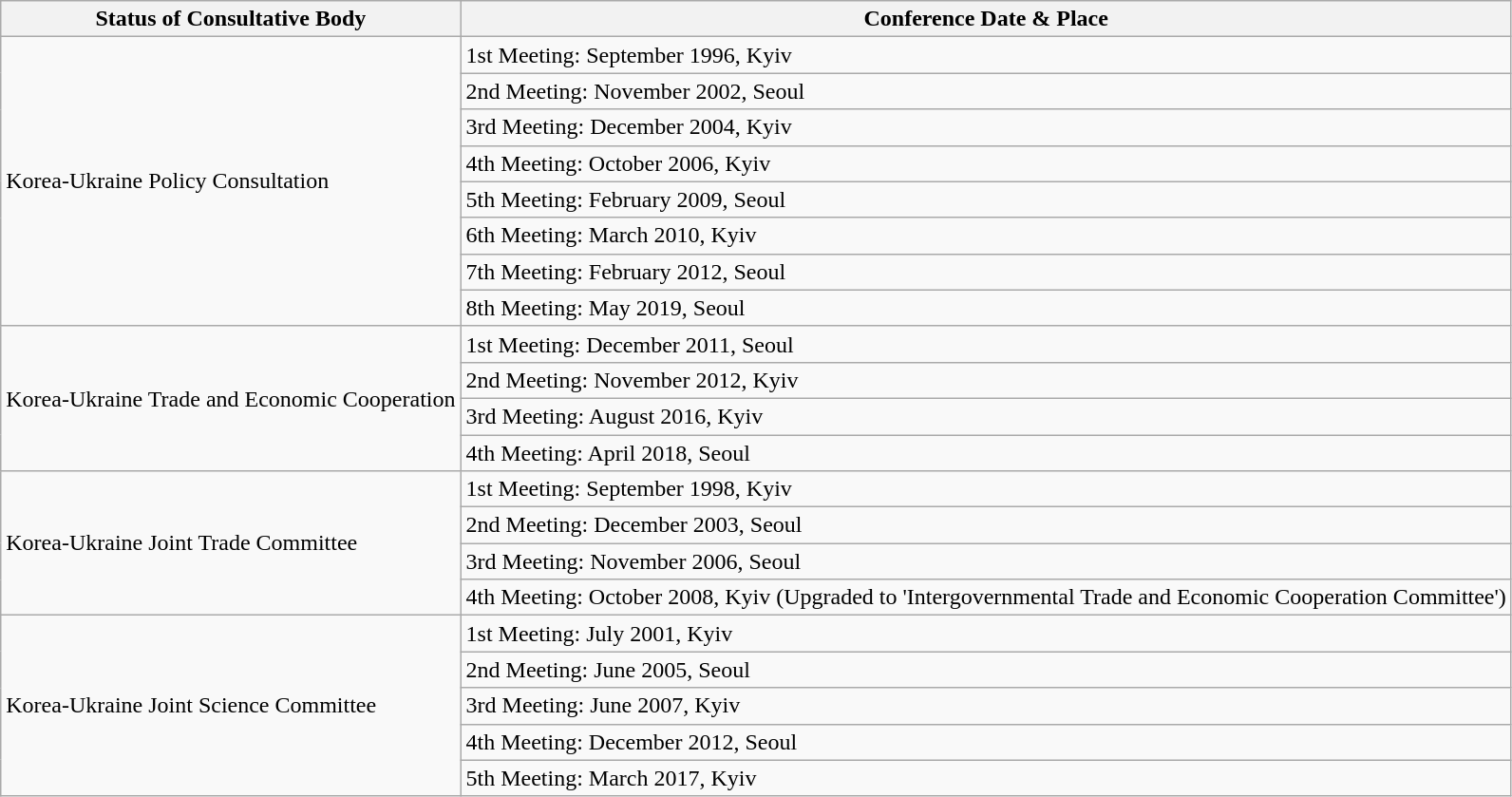<table class="wikitable">
<tr>
<th>Status of Consultative Body</th>
<th>Conference Date & Place</th>
</tr>
<tr>
<td rowspan="8">Korea-Ukraine Policy Consultation</td>
<td>1st Meeting: September 1996, Kyiv</td>
</tr>
<tr>
<td>2nd Meeting: November 2002, Seoul</td>
</tr>
<tr>
<td>3rd Meeting: December 2004, Kyiv</td>
</tr>
<tr>
<td>4th Meeting: October 2006, Kyiv</td>
</tr>
<tr>
<td>5th Meeting: February 2009, Seoul</td>
</tr>
<tr>
<td>6th Meeting: March 2010, Kyiv</td>
</tr>
<tr>
<td>7th Meeting: February 2012, Seoul</td>
</tr>
<tr>
<td>8th Meeting: May 2019, Seoul</td>
</tr>
<tr>
<td rowspan="4">Korea-Ukraine Trade and Economic Cooperation</td>
<td>1st Meeting: December 2011, Seoul</td>
</tr>
<tr>
<td>2nd Meeting: November 2012, Kyiv</td>
</tr>
<tr>
<td>3rd Meeting: August 2016, Kyiv</td>
</tr>
<tr>
<td>4th Meeting: April 2018, Seoul</td>
</tr>
<tr>
<td rowspan="4">Korea-Ukraine Joint Trade Committee</td>
<td>1st Meeting: September 1998, Kyiv</td>
</tr>
<tr>
<td>2nd Meeting: December 2003, Seoul</td>
</tr>
<tr>
<td>3rd Meeting: November 2006, Seoul</td>
</tr>
<tr>
<td>4th Meeting: October 2008, Kyiv (Upgraded to 'Intergovernmental Trade and Economic Cooperation Committee')</td>
</tr>
<tr>
<td rowspan="5">Korea-Ukraine Joint Science Committee</td>
<td>1st Meeting: July 2001, Kyiv</td>
</tr>
<tr>
<td>2nd Meeting: June 2005, Seoul</td>
</tr>
<tr>
<td>3rd Meeting: June 2007, Kyiv</td>
</tr>
<tr>
<td>4th Meeting: December 2012, Seoul</td>
</tr>
<tr>
<td>5th Meeting: March 2017, Kyiv</td>
</tr>
</table>
